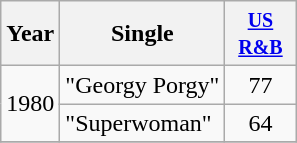<table class="wikitable" style="text-align:center;">
<tr>
<th>Year</th>
<th>Single</th>
<th width="40"><small><a href='#'>US R&B</a></small></th>
</tr>
<tr>
<td rowspan="2">1980</td>
<td align="left">"Georgy Porgy"</td>
<td>77</td>
</tr>
<tr>
<td align="left">"Superwoman"</td>
<td>64</td>
</tr>
<tr>
</tr>
</table>
